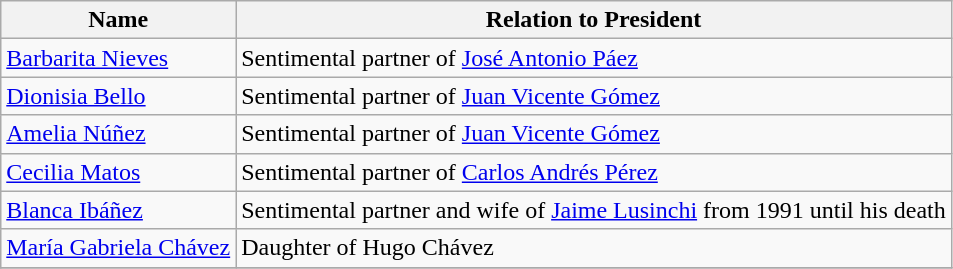<table class="wikitable">
<tr>
<th>Name</th>
<th>Relation to President</th>
</tr>
<tr>
<td><a href='#'>Barbarita Nieves</a></td>
<td>Sentimental partner of <a href='#'>José Antonio Páez</a></td>
</tr>
<tr>
<td><a href='#'>Dionisia Bello</a></td>
<td>Sentimental partner of <a href='#'>Juan Vicente Gómez</a></td>
</tr>
<tr>
<td><a href='#'>Amelia Núñez</a></td>
<td>Sentimental partner of <a href='#'>Juan Vicente Gómez</a></td>
</tr>
<tr>
<td><a href='#'>Cecilia Matos</a></td>
<td>Sentimental partner of <a href='#'>Carlos Andrés Pérez</a></td>
</tr>
<tr>
<td><a href='#'>Blanca Ibáñez</a></td>
<td>Sentimental partner and wife of <a href='#'>Jaime Lusinchi</a> from 1991 until his death</td>
</tr>
<tr>
<td><a href='#'>María Gabriela Chávez</a></td>
<td>Daughter of Hugo Chávez</td>
</tr>
<tr>
</tr>
</table>
